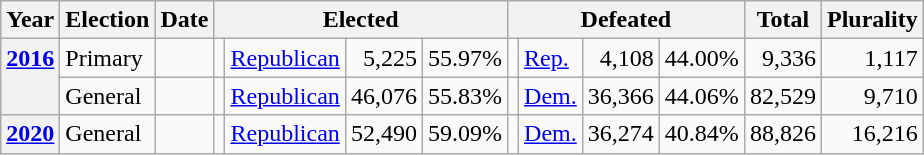<table class=wikitable>
<tr>
<th>Year</th>
<th>Election</th>
<th>Date</th>
<th ! colspan="4">Elected</th>
<th ! colspan="4">Defeated</th>
<th>Total</th>
<th>Plurality</th>
</tr>
<tr>
<th rowspan="2" valign="top"><a href='#'>2016</a></th>
<td valign="top">Primary</td>
<td valign="top"></td>
<td valign="top"></td>
<td valign="top" ><a href='#'>Republican</a></td>
<td valign="top" align="right">5,225</td>
<td valign="top" align="right">55.97%</td>
<td valign="top"></td>
<td valign="top" ><a href='#'>Rep.</a></td>
<td valign="top" align="right">4,108</td>
<td valign="top" align="right">44.00%</td>
<td valign="top" align="right">9,336</td>
<td valign="top" align="right">1,117</td>
</tr>
<tr>
<td valign="top">General</td>
<td valign="top"></td>
<td valign="top"></td>
<td valign="top" ><a href='#'>Republican</a></td>
<td valign="top" align="right">46,076</td>
<td valign="top" align="right">55.83%</td>
<td valign="top"></td>
<td valign="top" ><a href='#'>Dem.</a></td>
<td valign="top" align="right">36,366</td>
<td valign="top" align="right">44.06%</td>
<td valign="top" align="right">82,529</td>
<td valign="top" align="right">9,710</td>
</tr>
<tr>
<th valign="top"><a href='#'>2020</a></th>
<td valign="top">General</td>
<td valign="top"></td>
<td valign="top"></td>
<td valign="top" ><a href='#'>Republican</a></td>
<td valign="top" align="right">52,490</td>
<td valign="top" align="right">59.09%</td>
<td valign="top"></td>
<td valign="top" ><a href='#'>Dem.</a></td>
<td valign="top" align="right">36,274</td>
<td valign="top" align="right">40.84%</td>
<td valign="top" align="right">88,826</td>
<td valign="top" align="right">16,216</td>
</tr>
</table>
